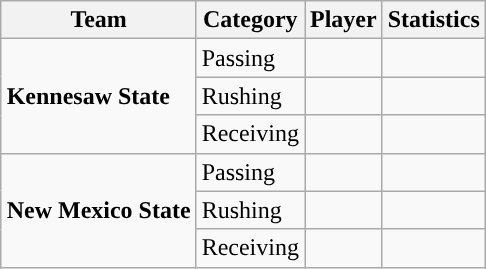<table class="wikitable" style="float: right;">
<tr>
<th>Team</th>
<th>Category</th>
<th>Player</th>
<th>Statistics</th>
</tr>
<tr>
<td rowspan=3><strong>Kennesaw State</strong></td>
<td>Passing</td>
<td></td>
<td></td>
</tr>
<tr>
<td>Rushing</td>
<td></td>
<td></td>
</tr>
<tr>
<td>Receiving</td>
<td></td>
<td></td>
</tr>
<tr>
<td rowspan=3><strong>New Mexico State</strong></td>
<td>Passing</td>
<td></td>
<td></td>
</tr>
<tr>
<td>Rushing</td>
<td></td>
<td></td>
</tr>
<tr>
<td>Receiving</td>
<td></td>
<td></td>
</tr>
</table>
